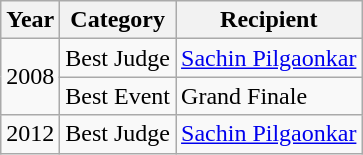<table class="wikitable">
<tr>
<th>Year</th>
<th>Category</th>
<th>Recipient</th>
</tr>
<tr>
<td rowspan="2">2008</td>
<td>Best Judge</td>
<td><a href='#'>Sachin Pilgaonkar</a></td>
</tr>
<tr>
<td>Best Event</td>
<td>Grand Finale</td>
</tr>
<tr>
<td>2012</td>
<td>Best Judge</td>
<td><a href='#'>Sachin Pilgaonkar</a></td>
</tr>
</table>
